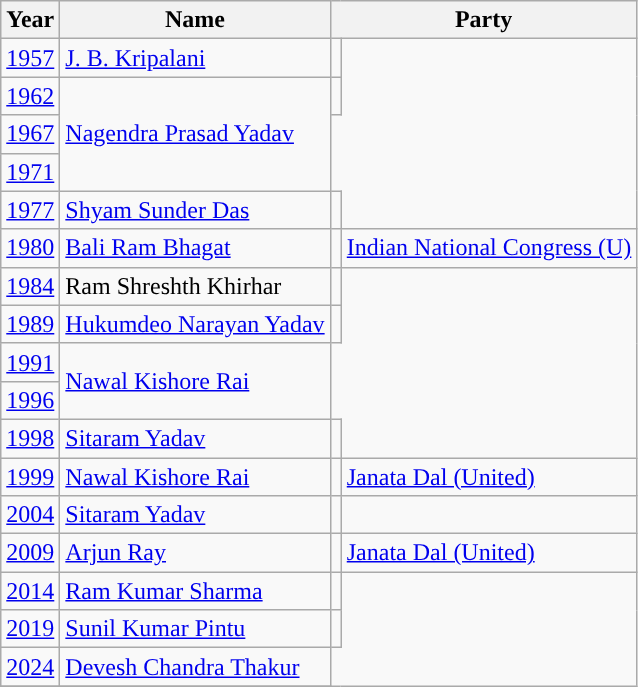<table class="wikitable">
<tr>
<th>Year</th>
<th>Name</th>
<th colspan="2">Party</th>
</tr>
<tr>
<td><a href='#'>1957</a></td>
<td><a href='#'>J. B. Kripalani</a></td>
<td></td>
</tr>
<tr>
<td><a href='#'>1962</a></td>
<td rowspan="3"><a href='#'>Nagendra Prasad Yadav</a></td>
<td></td>
</tr>
<tr>
<td><a href='#'>1967</a></td>
</tr>
<tr>
<td><a href='#'>1971</a></td>
</tr>
<tr>
<td><a href='#'>1977</a></td>
<td><a href='#'>Shyam Sunder Das</a></td>
<td></td>
</tr>
<tr>
<td><a href='#'>1980</a></td>
<td><a href='#'>Bali Ram Bhagat</a></td>
<td style="background-color: "></td>
<td><a href='#'>Indian National Congress (U)</a></td>
</tr>
<tr>
<td><a href='#'>1984</a></td>
<td>Ram Shreshth Khirhar</td>
<td></td>
</tr>
<tr>
<td><a href='#'>1989</a></td>
<td><a href='#'>Hukumdeo Narayan Yadav</a></td>
<td></td>
</tr>
<tr>
<td><a href='#'>1991</a></td>
<td rowspan="2"><a href='#'>Nawal Kishore Rai</a></td>
</tr>
<tr>
<td><a href='#'>1996</a></td>
</tr>
<tr>
<td><a href='#'>1998</a></td>
<td><a href='#'>Sitaram Yadav</a></td>
<td></td>
</tr>
<tr>
<td><a href='#'>1999</a></td>
<td><a href='#'>Nawal Kishore Rai</a></td>
<td style="background-color: "></td>
<td><a href='#'>Janata Dal (United)</a></td>
</tr>
<tr>
<td><a href='#'>2004</a></td>
<td><a href='#'>Sitaram Yadav</a></td>
<td></td>
</tr>
<tr>
<td><a href='#'>2009</a></td>
<td><a href='#'>Arjun Ray</a></td>
<td style="background-color: "></td>
<td><a href='#'>Janata Dal (United)</a></td>
</tr>
<tr>
<td><a href='#'>2014</a></td>
<td><a href='#'>Ram Kumar Sharma</a></td>
<td></td>
</tr>
<tr>
<td><a href='#'>2019</a></td>
<td><a href='#'>Sunil Kumar Pintu</a></td>
<td></td>
</tr>
<tr>
<td><a href='#'>2024</a></td>
<td><a href='#'>Devesh Chandra Thakur</a></td>
</tr>
<tr>
</tr>
</table>
